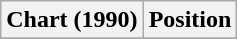<table class="wikitable sortable">
<tr>
<th>Chart (1990)</th>
<th>Position</th>
</tr>
<tr>
</tr>
</table>
